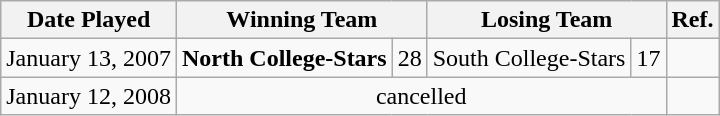<table class="wikitable">
<tr>
<th bgcolor="#e5e5e5">Date Played</th>
<th colspan="2" bgcolor="#e5e5e5">Winning Team</th>
<th colspan="2" bgcolor="#e5e5e5">Losing Team</th>
<th>Ref.</th>
</tr>
<tr>
<td>January 13, 2007</td>
<td><strong>North College-Stars</strong></td>
<td>28</td>
<td>South College-Stars</td>
<td>17</td>
<td></td>
</tr>
<tr>
<td>January 12, 2008</td>
<td colspan=4 style="text-align:center;">cancelled</td>
<td></td>
</tr>
</table>
